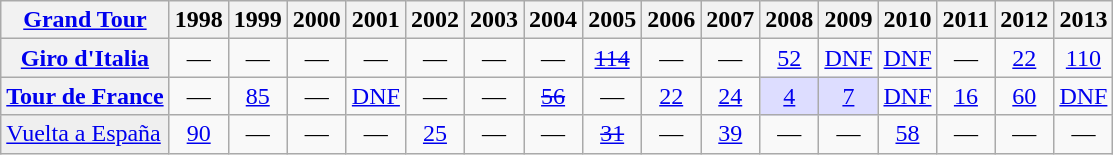<table class="wikitable plainrowheaders">
<tr>
<th scope="col"><a href='#'>Grand Tour</a></th>
<th scope="col">1998</th>
<th scope="col">1999</th>
<th scope="col">2000</th>
<th scope="col">2001</th>
<th scope="col">2002</th>
<th scope="col">2003</th>
<th scope="col">2004</th>
<th scope="col">2005</th>
<th scope="col">2006</th>
<th scope="col">2007</th>
<th scope="col">2008</th>
<th scope="col">2009</th>
<th scope="col">2010</th>
<th scope="col">2011</th>
<th scope="col">2012</th>
<th scope="col">2013</th>
</tr>
<tr style="text-align:center;">
<th scope="row"> <a href='#'>Giro d'Italia</a></th>
<td>—</td>
<td>—</td>
<td>—</td>
<td>—</td>
<td>—</td>
<td>—</td>
<td>—</td>
<td><a href='#'><s>114</s></a></td>
<td>—</td>
<td>—</td>
<td><a href='#'>52</a></td>
<td><a href='#'>DNF</a></td>
<td><a href='#'>DNF</a></td>
<td>—</td>
<td><a href='#'>22</a></td>
<td><a href='#'>110</a></td>
</tr>
<tr style="text-align:center;">
<th scope="row"> <a href='#'>Tour de France</a></th>
<td>—</td>
<td><a href='#'>85</a></td>
<td>—</td>
<td><a href='#'>DNF</a></td>
<td>—</td>
<td>—</td>
<td><a href='#'><s>56</s></a></td>
<td>—</td>
<td><a href='#'>22</a></td>
<td><a href='#'>24</a></td>
<td align="center" style="background:#ddddff;"><a href='#'>4</a></td>
<td align="center" style="background:#ddddff;"><a href='#'>7</a></td>
<td><a href='#'>DNF</a></td>
<td><a href='#'>16</a></td>
<td><a href='#'>60</a></td>
<td><a href='#'>DNF</a></td>
</tr>
<tr style="text-align:center;">
<td style="text-align:left; background:#efefef;"> <a href='#'>Vuelta a España</a></td>
<td><a href='#'>90</a></td>
<td>—</td>
<td>—</td>
<td>—</td>
<td><a href='#'>25</a></td>
<td>—</td>
<td>—</td>
<td><a href='#'><s>31</s></a></td>
<td>—</td>
<td><a href='#'>39</a></td>
<td>—</td>
<td>—</td>
<td><a href='#'>58</a></td>
<td>—</td>
<td>—</td>
<td>—</td>
</tr>
</table>
